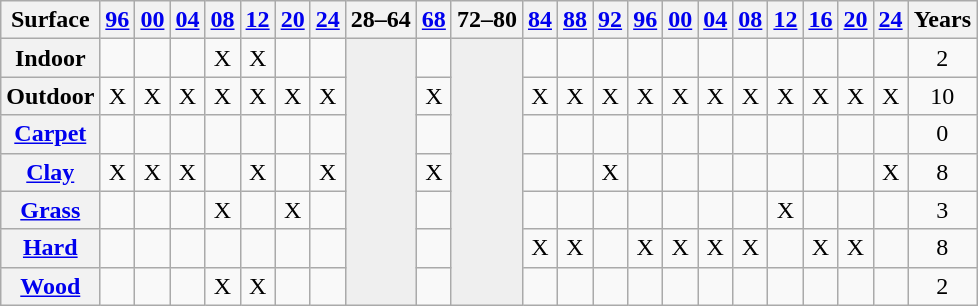<table class="wikitable plainrowheaders sticky-header" style="text-align:center">
<tr>
<th scope="col">Surface</th>
<th scope="col"><a href='#'>96</a></th>
<th scope="col"><a href='#'>00</a></th>
<th scope="col"><a href='#'>04</a></th>
<th scope="col"><a href='#'>08</a></th>
<th scope="col"><a href='#'>12</a></th>
<th scope="col"><a href='#'>20</a></th>
<th scope="col"><a href='#'>24</a></th>
<th scope="col">28–64</th>
<th scope="col"><a href='#'>68</a></th>
<th scope="col">72–80</th>
<th scope="col"><a href='#'>84</a></th>
<th scope="col"><a href='#'>88</a></th>
<th scope="col"><a href='#'>92</a></th>
<th scope="col"><a href='#'>96</a></th>
<th scope="col"><a href='#'>00</a></th>
<th scope="col"><a href='#'>04</a></th>
<th scope="col"><a href='#'>08</a></th>
<th scope="col"><a href='#'>12</a></th>
<th scope="col"><a href='#'>16</a></th>
<th scope="col"><a href='#'>20</a></th>
<th scope="col"><a href='#'>24</a></th>
<th scope="col">Years</th>
</tr>
<tr>
<th scope="row">Indoor</th>
<td></td>
<td></td>
<td></td>
<td>X</td>
<td>X</td>
<td></td>
<td></td>
<td rowspan="7" bgcolor="efefef"></td>
<td></td>
<td rowspan="7" bgcolor="efefef"></td>
<td></td>
<td></td>
<td></td>
<td></td>
<td></td>
<td></td>
<td></td>
<td></td>
<td></td>
<td></td>
<td></td>
<td>2</td>
</tr>
<tr>
<th scope="row">Outdoor</th>
<td>X</td>
<td>X</td>
<td>X</td>
<td>X</td>
<td>X</td>
<td>X</td>
<td>X</td>
<td>X</td>
<td>X</td>
<td>X</td>
<td>X</td>
<td>X</td>
<td>X</td>
<td>X</td>
<td>X</td>
<td>X</td>
<td>X</td>
<td>X</td>
<td>X</td>
<td>10</td>
</tr>
<tr>
<th scope="row"><a href='#'>Carpet</a></th>
<td></td>
<td></td>
<td></td>
<td></td>
<td></td>
<td></td>
<td></td>
<td></td>
<td></td>
<td></td>
<td></td>
<td></td>
<td></td>
<td></td>
<td></td>
<td></td>
<td></td>
<td></td>
<td></td>
<td>0</td>
</tr>
<tr>
<th scope="row"><a href='#'>Clay</a></th>
<td>X</td>
<td>X</td>
<td>X</td>
<td></td>
<td>X</td>
<td></td>
<td>X</td>
<td>X</td>
<td></td>
<td></td>
<td>X</td>
<td></td>
<td></td>
<td></td>
<td></td>
<td></td>
<td></td>
<td></td>
<td>X</td>
<td>8</td>
</tr>
<tr>
<th scope="row"><a href='#'>Grass</a></th>
<td></td>
<td></td>
<td></td>
<td>X</td>
<td></td>
<td>X</td>
<td></td>
<td></td>
<td></td>
<td></td>
<td></td>
<td></td>
<td></td>
<td></td>
<td></td>
<td>X</td>
<td></td>
<td></td>
<td></td>
<td>3</td>
</tr>
<tr>
<th scope="row"><a href='#'>Hard</a></th>
<td></td>
<td></td>
<td></td>
<td></td>
<td></td>
<td></td>
<td></td>
<td></td>
<td>X</td>
<td>X</td>
<td></td>
<td>X</td>
<td>X</td>
<td>X</td>
<td>X</td>
<td></td>
<td>X</td>
<td>X</td>
<td></td>
<td>8</td>
</tr>
<tr>
<th scope="row"><a href='#'>Wood</a></th>
<td></td>
<td></td>
<td></td>
<td>X</td>
<td>X</td>
<td></td>
<td></td>
<td></td>
<td></td>
<td></td>
<td></td>
<td></td>
<td></td>
<td></td>
<td></td>
<td></td>
<td></td>
<td></td>
<td></td>
<td>2</td>
</tr>
</table>
